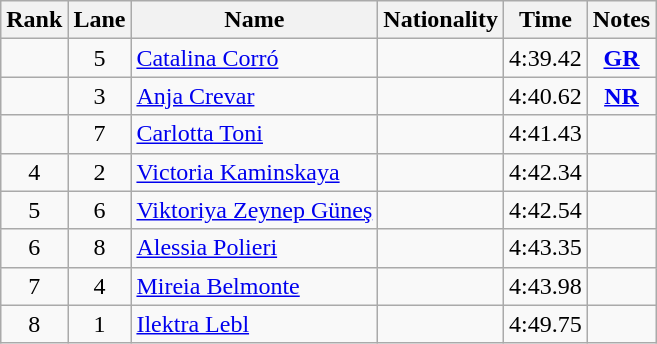<table class="wikitable sortable" style="text-align:center">
<tr>
<th>Rank</th>
<th>Lane</th>
<th>Name</th>
<th>Nationality</th>
<th>Time</th>
<th>Notes</th>
</tr>
<tr>
<td></td>
<td>5</td>
<td align="left"><a href='#'>Catalina Corró</a></td>
<td align="left"></td>
<td>4:39.42</td>
<td><strong><a href='#'>GR</a></strong></td>
</tr>
<tr>
<td></td>
<td>3</td>
<td align="left"><a href='#'>Anja Crevar</a></td>
<td align="left"></td>
<td>4:40.62</td>
<td><strong><a href='#'>NR</a></strong></td>
</tr>
<tr>
<td></td>
<td>7</td>
<td align="left"><a href='#'>Carlotta Toni</a></td>
<td align="left"></td>
<td>4:41.43</td>
<td></td>
</tr>
<tr>
<td>4</td>
<td>2</td>
<td align="left"><a href='#'>Victoria Kaminskaya</a></td>
<td align="left"></td>
<td>4:42.34</td>
<td></td>
</tr>
<tr>
<td>5</td>
<td>6</td>
<td align="left"><a href='#'>Viktoriya Zeynep Güneş</a></td>
<td align="left"></td>
<td>4:42.54</td>
<td></td>
</tr>
<tr>
<td>6</td>
<td>8</td>
<td align="left"><a href='#'>Alessia Polieri</a></td>
<td align="left"></td>
<td>4:43.35</td>
<td></td>
</tr>
<tr>
<td>7</td>
<td>4</td>
<td align="left"><a href='#'>Mireia Belmonte</a></td>
<td align="left"></td>
<td>4:43.98</td>
<td></td>
</tr>
<tr>
<td>8</td>
<td>1</td>
<td align="left"><a href='#'>Ilektra Lebl</a></td>
<td align="left"></td>
<td>4:49.75</td>
<td></td>
</tr>
</table>
